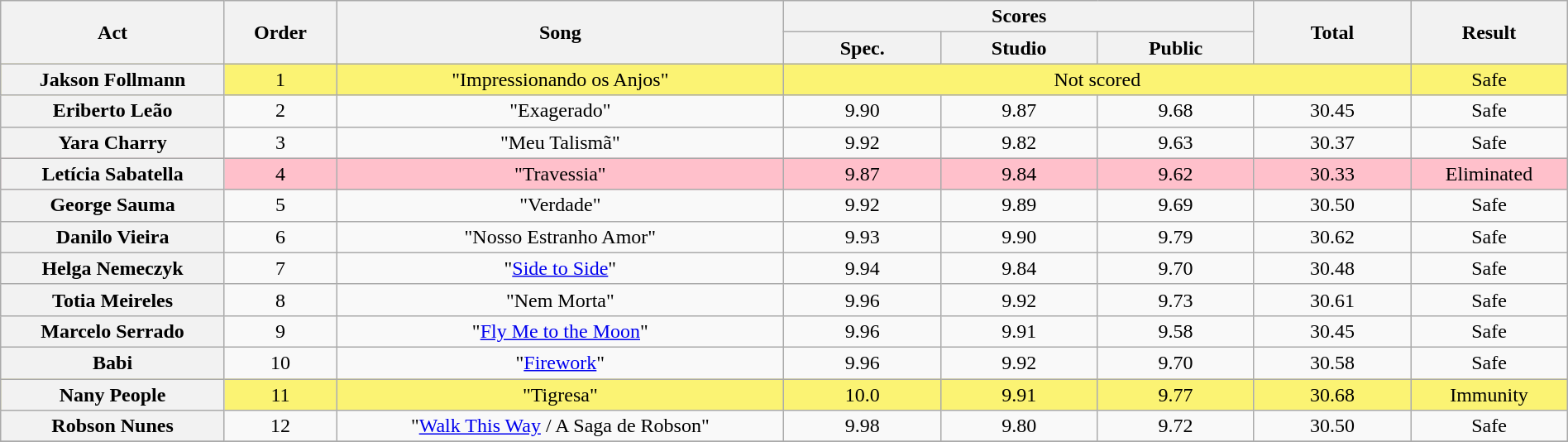<table class="wikitable plainrowheaders" style="text-align:center; width:100%;">
<tr>
<th scope="col" rowspan=2 width="10.0%">Act</th>
<th scope="col" rowspan=2 width="05.0%">Order</th>
<th scope="col" rowspan=2 width="20.0%">Song</th>
<th scope="col" colspan=3 width="20.0%">Scores</th>
<th scope="col" rowspan=2 width="07.0%">Total</th>
<th scope="col" rowspan=2 width="07.0%">Result</th>
</tr>
<tr>
<th scope="col" width="07.0%">Spec.</th>
<th scope="col" width="07.0%">Studio</th>
<th scope="col" width="07.0%">Public</th>
</tr>
<tr bgcolor=FBF373>
<th scope="row">Jakson Follmann</th>
<td>1</td>
<td>"Impressionando os Anjos"</td>
<td colspan=4>Not scored</td>
<td>Safe</td>
</tr>
<tr>
<th scope="row">Eriberto Leão</th>
<td>2</td>
<td>"Exagerado"</td>
<td>9.90 </td>
<td>9.87</td>
<td>9.68</td>
<td>30.45</td>
<td>Safe</td>
</tr>
<tr>
<th scope="row">Yara Charry</th>
<td>3</td>
<td>"Meu Talismã"</td>
<td>9.92 </td>
<td>9.82</td>
<td>9.63</td>
<td>30.37</td>
<td>Safe</td>
</tr>
<tr bgcolor=FFC0CB>
<th scope="row">Letícia Sabatella</th>
<td>4</td>
<td>"Travessia"</td>
<td>9.87 </td>
<td>9.84</td>
<td>9.62</td>
<td>30.33</td>
<td>Eliminated</td>
</tr>
<tr>
<th scope="row">George Sauma</th>
<td>5</td>
<td>"Verdade"</td>
<td>9.92 </td>
<td>9.89</td>
<td>9.69</td>
<td>30.50</td>
<td>Safe</td>
</tr>
<tr>
<th scope="row">Danilo Vieira</th>
<td>6</td>
<td>"Nosso Estranho Amor"</td>
<td>9.93 </td>
<td>9.90</td>
<td>9.79</td>
<td>30.62</td>
<td>Safe</td>
</tr>
<tr>
<th scope="row">Helga Nemeczyk</th>
<td>7</td>
<td>"<a href='#'>Side to Side</a>"</td>
<td>9.94 </td>
<td>9.84</td>
<td>9.70</td>
<td>30.48</td>
<td>Safe</td>
</tr>
<tr>
<th scope="row">Totia Meireles</th>
<td>8</td>
<td>"Nem Morta"</td>
<td>9.96 </td>
<td>9.92</td>
<td>9.73</td>
<td>30.61</td>
<td>Safe</td>
</tr>
<tr>
<th scope="row">Marcelo Serrado</th>
<td>9</td>
<td>"<a href='#'>Fly Me to the Moon</a>"</td>
<td>9.96 </td>
<td>9.91</td>
<td>9.58</td>
<td>30.45</td>
<td>Safe</td>
</tr>
<tr>
<th scope="row">Babi</th>
<td>10</td>
<td>"<a href='#'>Firework</a>"</td>
<td>9.96 </td>
<td>9.92</td>
<td>9.70</td>
<td>30.58</td>
<td>Safe</td>
</tr>
<tr bgcolor=FBF373>
<th scope="row">Nany People</th>
<td>11</td>
<td>"Tigresa"</td>
<td>10.0 </td>
<td>9.91</td>
<td>9.77</td>
<td>30.68</td>
<td>Immunity</td>
</tr>
<tr>
<th scope="row">Robson Nunes</th>
<td>12</td>
<td>"<a href='#'>Walk This Way</a> / A Saga de Robson"</td>
<td>9.98 </td>
<td>9.80</td>
<td>9.72</td>
<td>30.50</td>
<td>Safe</td>
</tr>
<tr>
</tr>
</table>
